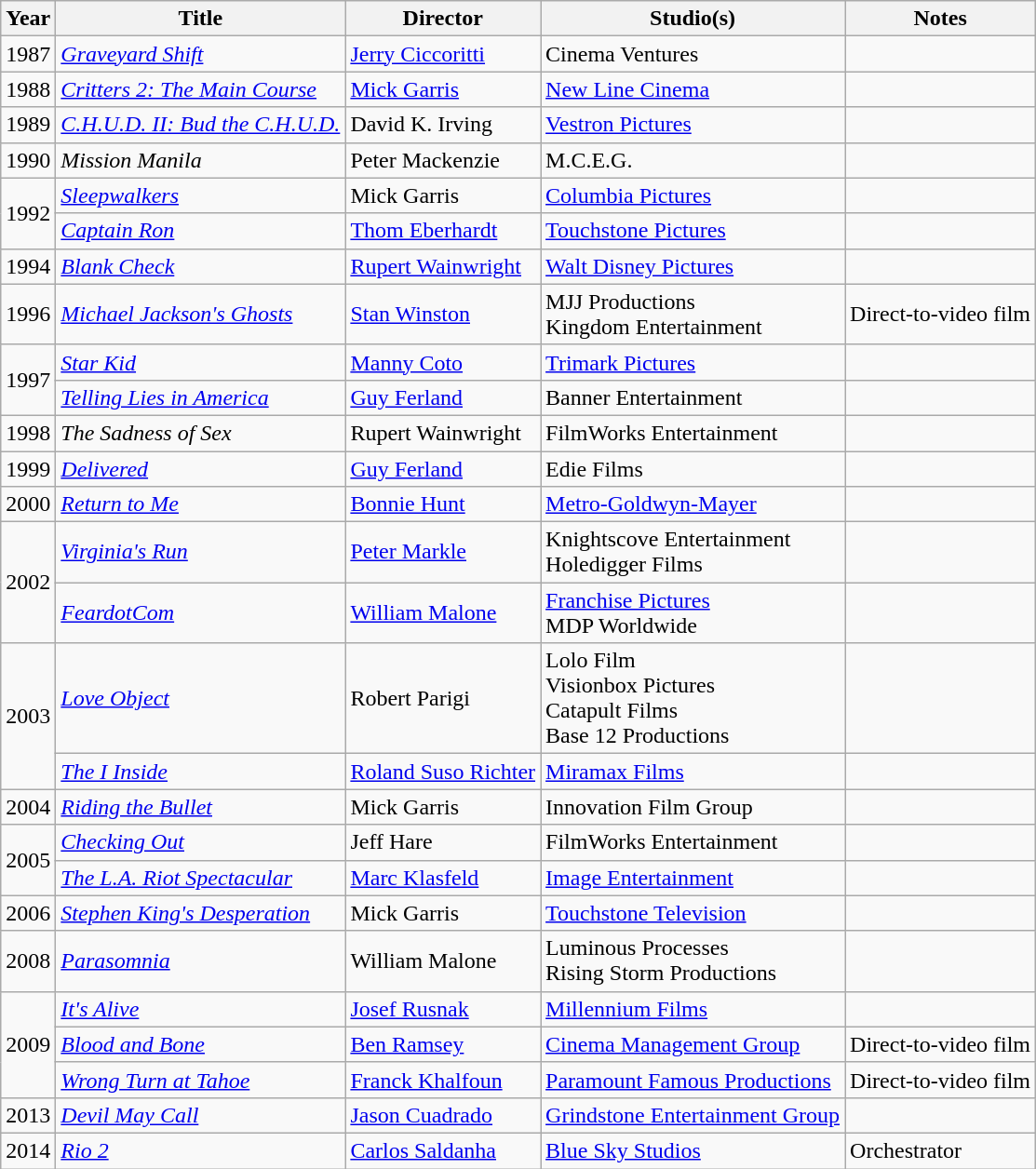<table class="wikitable sortable">
<tr>
<th>Year</th>
<th>Title</th>
<th>Director</th>
<th>Studio(s)</th>
<th>Notes</th>
</tr>
<tr>
<td>1987</td>
<td><em><a href='#'>Graveyard Shift</a></em></td>
<td><a href='#'>Jerry Ciccoritti</a></td>
<td>Cinema Ventures</td>
<td></td>
</tr>
<tr>
<td>1988</td>
<td><em><a href='#'>Critters 2: The Main Course</a></em></td>
<td><a href='#'>Mick Garris</a></td>
<td><a href='#'>New Line Cinema</a></td>
<td></td>
</tr>
<tr>
<td>1989</td>
<td><em><a href='#'>C.H.U.D. II: Bud the C.H.U.D.</a></em></td>
<td>David K. Irving</td>
<td><a href='#'>Vestron Pictures</a></td>
<td></td>
</tr>
<tr>
<td>1990</td>
<td><em>Mission Manila</em></td>
<td>Peter Mackenzie</td>
<td>M.C.E.G.</td>
<td></td>
</tr>
<tr>
<td rowspan="2">1992</td>
<td><em><a href='#'>Sleepwalkers</a></em></td>
<td>Mick Garris</td>
<td><a href='#'>Columbia Pictures</a></td>
<td></td>
</tr>
<tr>
<td><em><a href='#'>Captain Ron</a></em></td>
<td><a href='#'>Thom Eberhardt</a></td>
<td><a href='#'>Touchstone Pictures</a></td>
<td></td>
</tr>
<tr>
<td>1994</td>
<td><em><a href='#'>Blank Check</a></em></td>
<td><a href='#'>Rupert Wainwright</a></td>
<td><a href='#'>Walt Disney Pictures</a></td>
<td></td>
</tr>
<tr>
<td>1996</td>
<td><em><a href='#'>Michael Jackson's Ghosts</a></em></td>
<td><a href='#'>Stan Winston</a></td>
<td>MJJ Productions<br>Kingdom Entertainment</td>
<td>Direct-to-video film</td>
</tr>
<tr>
<td rowspan="2">1997</td>
<td><em><a href='#'>Star Kid</a></em></td>
<td><a href='#'>Manny Coto</a></td>
<td><a href='#'>Trimark Pictures</a></td>
<td></td>
</tr>
<tr>
<td><em><a href='#'>Telling Lies in America</a></em></td>
<td><a href='#'>Guy Ferland</a></td>
<td>Banner Entertainment</td>
<td></td>
</tr>
<tr>
<td>1998</td>
<td><em>The Sadness of Sex</em></td>
<td>Rupert Wainwright</td>
<td>FilmWorks Entertainment</td>
<td></td>
</tr>
<tr>
<td>1999</td>
<td><em><a href='#'>Delivered</a></em></td>
<td><a href='#'>Guy Ferland</a></td>
<td>Edie Films</td>
<td></td>
</tr>
<tr>
<td>2000</td>
<td><em><a href='#'>Return to Me</a></em></td>
<td><a href='#'>Bonnie Hunt</a></td>
<td><a href='#'>Metro-Goldwyn-Mayer</a></td>
<td></td>
</tr>
<tr>
<td rowspan="2">2002</td>
<td><em><a href='#'>Virginia's Run</a></em></td>
<td><a href='#'>Peter Markle</a></td>
<td>Knightscove Entertainment<br>Holedigger Films</td>
<td></td>
</tr>
<tr>
<td><em><a href='#'>FeardotCom</a></em></td>
<td><a href='#'>William Malone</a></td>
<td><a href='#'>Franchise Pictures</a><br>MDP Worldwide</td>
<td></td>
</tr>
<tr>
<td rowspan="2">2003</td>
<td><em><a href='#'>Love Object</a></em></td>
<td>Robert Parigi</td>
<td>Lolo Film<br>Visionbox Pictures<br>Catapult Films<br>Base 12 Productions</td>
<td></td>
</tr>
<tr>
<td><em><a href='#'>The I Inside</a></em></td>
<td><a href='#'>Roland Suso Richter</a></td>
<td><a href='#'>Miramax Films</a></td>
<td></td>
</tr>
<tr>
<td>2004</td>
<td><em><a href='#'>Riding the Bullet</a></em></td>
<td>Mick Garris</td>
<td>Innovation Film Group</td>
<td></td>
</tr>
<tr>
<td rowspan="2">2005</td>
<td><em><a href='#'>Checking Out</a></em></td>
<td>Jeff Hare</td>
<td>FilmWorks Entertainment</td>
<td></td>
</tr>
<tr>
<td><em><a href='#'>The L.A. Riot Spectacular</a></em></td>
<td><a href='#'>Marc Klasfeld</a></td>
<td><a href='#'>Image Entertainment</a></td>
<td></td>
</tr>
<tr>
<td>2006</td>
<td><em><a href='#'>Stephen King's Desperation</a></em></td>
<td>Mick Garris</td>
<td><a href='#'>Touchstone Television</a></td>
<td></td>
</tr>
<tr>
<td>2008</td>
<td><em><a href='#'>Parasomnia</a></em></td>
<td>William Malone</td>
<td>Luminous Processes<br>Rising Storm Productions</td>
<td></td>
</tr>
<tr>
<td rowspan="3">2009</td>
<td><em><a href='#'>It's Alive</a></em></td>
<td><a href='#'>Josef Rusnak</a></td>
<td><a href='#'>Millennium Films</a></td>
<td></td>
</tr>
<tr>
<td><em><a href='#'>Blood and Bone</a></em></td>
<td><a href='#'>Ben Ramsey</a></td>
<td><a href='#'>Cinema Management Group</a></td>
<td>Direct-to-video film</td>
</tr>
<tr>
<td><em><a href='#'>Wrong Turn at Tahoe</a></em></td>
<td><a href='#'>Franck Khalfoun</a></td>
<td><a href='#'>Paramount Famous Productions</a></td>
<td>Direct-to-video film</td>
</tr>
<tr>
<td>2013</td>
<td><em><a href='#'>Devil May Call</a></em></td>
<td><a href='#'>Jason Cuadrado</a></td>
<td><a href='#'>Grindstone Entertainment Group</a></td>
<td></td>
</tr>
<tr>
<td>2014</td>
<td><em><a href='#'>Rio 2</a></em></td>
<td><a href='#'>Carlos Saldanha</a></td>
<td><a href='#'>Blue Sky Studios</a></td>
<td>Orchestrator</td>
</tr>
</table>
